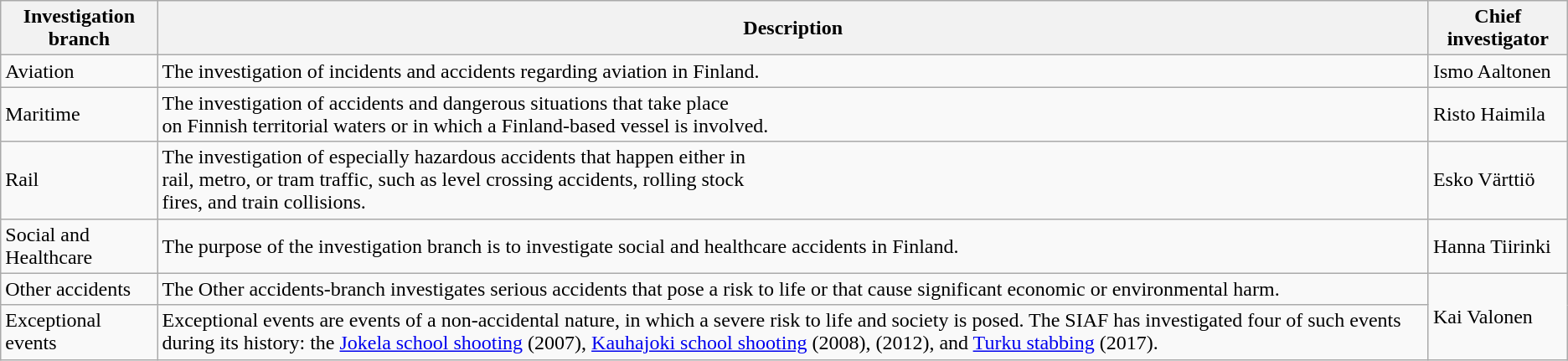<table class="wikitable">
<tr>
<th>Investigation branch</th>
<th>Description</th>
<th>Chief investigator</th>
</tr>
<tr>
<td>Aviation</td>
<td>The investigation of incidents and accidents regarding aviation in Finland.</td>
<td>Ismo Aaltonen</td>
</tr>
<tr>
<td>Maritime</td>
<td>The investigation of accidents and dangerous situations that take place<br>on Finnish territorial waters or in which a Finland-based vessel is involved.</td>
<td>Risto Haimila</td>
</tr>
<tr>
<td>Rail</td>
<td>The investigation of especially hazardous accidents that happen either in<br>rail, metro, or tram traffic, such as level crossing accidents, rolling stock<br>fires, and train collisions.</td>
<td>Esko Värttiö</td>
</tr>
<tr>
<td>Social and Healthcare</td>
<td>The purpose of the investigation branch is to investigate social and healthcare accidents in Finland.</td>
<td>Hanna Tiirinki</td>
</tr>
<tr>
<td>Other accidents</td>
<td>The Other accidents-branch investigates serious accidents that pose a risk to life or that cause significant economic or environmental harm.</td>
<td rowspan="2">Kai Valonen</td>
</tr>
<tr>
<td>Exceptional events</td>
<td>Exceptional events are events of a non-accidental nature, in which a severe risk to life and society is posed. The SIAF has investigated four of such events during its history: the <a href='#'>Jokela school shooting</a> (2007), <a href='#'>Kauhajoki school shooting</a> (2008),  (2012), and <a href='#'>Turku stabbing</a> (2017).</td>
</tr>
</table>
